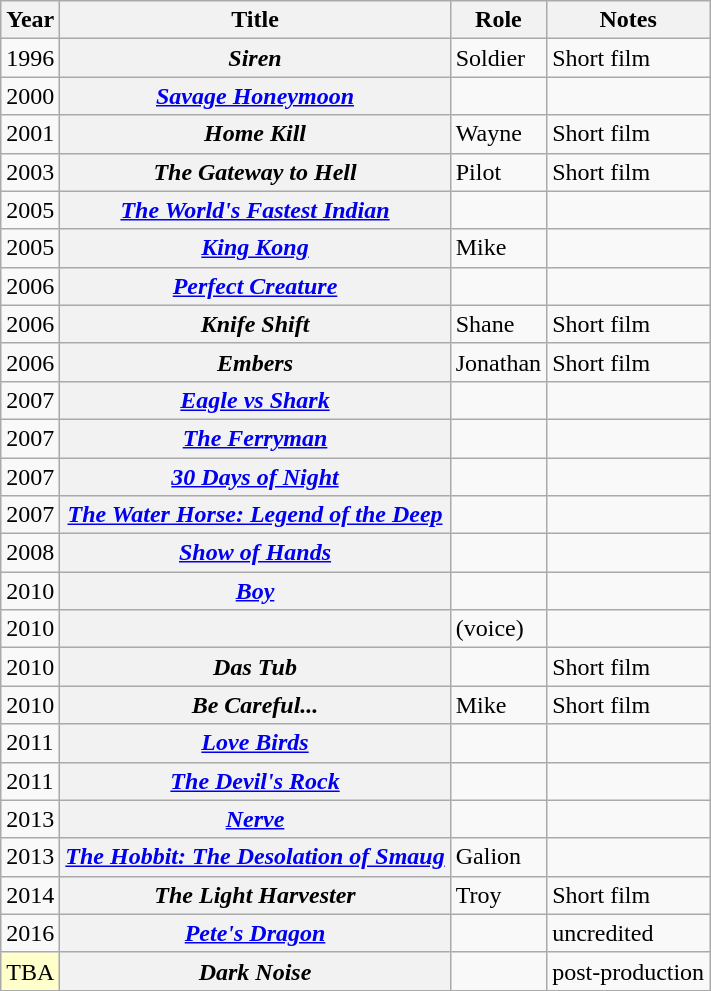<table class="wikitable plainrowheaders sortable">
<tr>
<th scope="col">Year</th>
<th scope="col">Title</th>
<th scope="col">Role</th>
<th scope="col" class="unsortable">Notes</th>
</tr>
<tr>
<td>1996</td>
<th scope="row"><em>Siren</em></th>
<td>Soldier</td>
<td>Short film</td>
</tr>
<tr>
<td>2000</td>
<th scope="row"><em><a href='#'>Savage Honeymoon</a></em></th>
<td></td>
<td></td>
</tr>
<tr>
<td>2001</td>
<th scope="row"><em>Home Kill</em></th>
<td>Wayne</td>
<td>Short film</td>
</tr>
<tr>
<td>2003</td>
<th scope="row"><em>The Gateway to Hell</em></th>
<td>Pilot</td>
<td>Short film</td>
</tr>
<tr>
<td>2005</td>
<th scope="row"><em><a href='#'>The World's Fastest Indian</a></em></th>
<td></td>
<td></td>
</tr>
<tr>
<td>2005</td>
<th scope="row"><em><a href='#'>King Kong</a></em></th>
<td>Mike</td>
<td></td>
</tr>
<tr>
<td>2006</td>
<th scope="row"><em><a href='#'>Perfect Creature</a></em></th>
<td></td>
<td></td>
</tr>
<tr>
<td>2006</td>
<th scope="row"><em>Knife Shift</em></th>
<td>Shane</td>
<td>Short film</td>
</tr>
<tr>
<td>2006</td>
<th scope="row"><em>Embers</em></th>
<td>Jonathan</td>
<td>Short film</td>
</tr>
<tr>
<td>2007</td>
<th scope="row"><em><a href='#'>Eagle vs Shark</a></em></th>
<td></td>
<td></td>
</tr>
<tr>
<td>2007</td>
<th scope="row"><em><a href='#'>The Ferryman</a></em></th>
<td></td>
<td></td>
</tr>
<tr>
<td>2007</td>
<th scope="row"><em><a href='#'>30 Days of Night</a></em></th>
<td></td>
<td></td>
</tr>
<tr>
<td>2007</td>
<th scope="row"><em><a href='#'>The Water Horse: Legend of the Deep</a></em></th>
<td></td>
<td></td>
</tr>
<tr>
<td>2008</td>
<th scope="row"><em><a href='#'>Show of Hands</a></em></th>
<td></td>
<td></td>
</tr>
<tr>
<td>2010</td>
<th scope="row"><em><a href='#'>Boy</a></em></th>
<td></td>
<td></td>
</tr>
<tr>
<td>2010</td>
<th scope="row"><em></em></th>
<td> (voice)</td>
<td></td>
</tr>
<tr>
<td>2010</td>
<th scope="row"><em>Das Tub</em></th>
<td></td>
<td>Short film</td>
</tr>
<tr>
<td>2010</td>
<th scope="row"><em>Be Careful...</em></th>
<td>Mike</td>
<td>Short film</td>
</tr>
<tr>
<td>2011</td>
<th scope="row"><em><a href='#'>Love Birds</a></em></th>
<td></td>
<td></td>
</tr>
<tr>
<td>2011</td>
<th scope="row"><em><a href='#'>The Devil's Rock</a></em></th>
<td></td>
<td></td>
</tr>
<tr>
<td>2013</td>
<th scope="row"><em><a href='#'>Nerve</a></em></th>
<td></td>
<td></td>
</tr>
<tr>
<td>2013</td>
<th scope="row"><em><a href='#'>The Hobbit: The Desolation of Smaug</a></em></th>
<td>Galion</td>
<td></td>
</tr>
<tr>
<td>2014</td>
<th scope="row"><em>The Light Harvester</em></th>
<td>Troy</td>
<td>Short film</td>
</tr>
<tr>
<td>2016</td>
<th scope="row"><em><a href='#'>Pete's Dragon</a></em></th>
<td></td>
<td>uncredited</td>
</tr>
<tr>
<td align="left" style="background:#FFFFCC;">TBA</td>
<th scope="row"><em>Dark Noise</em></th>
<td></td>
<td>post-production</td>
</tr>
</table>
